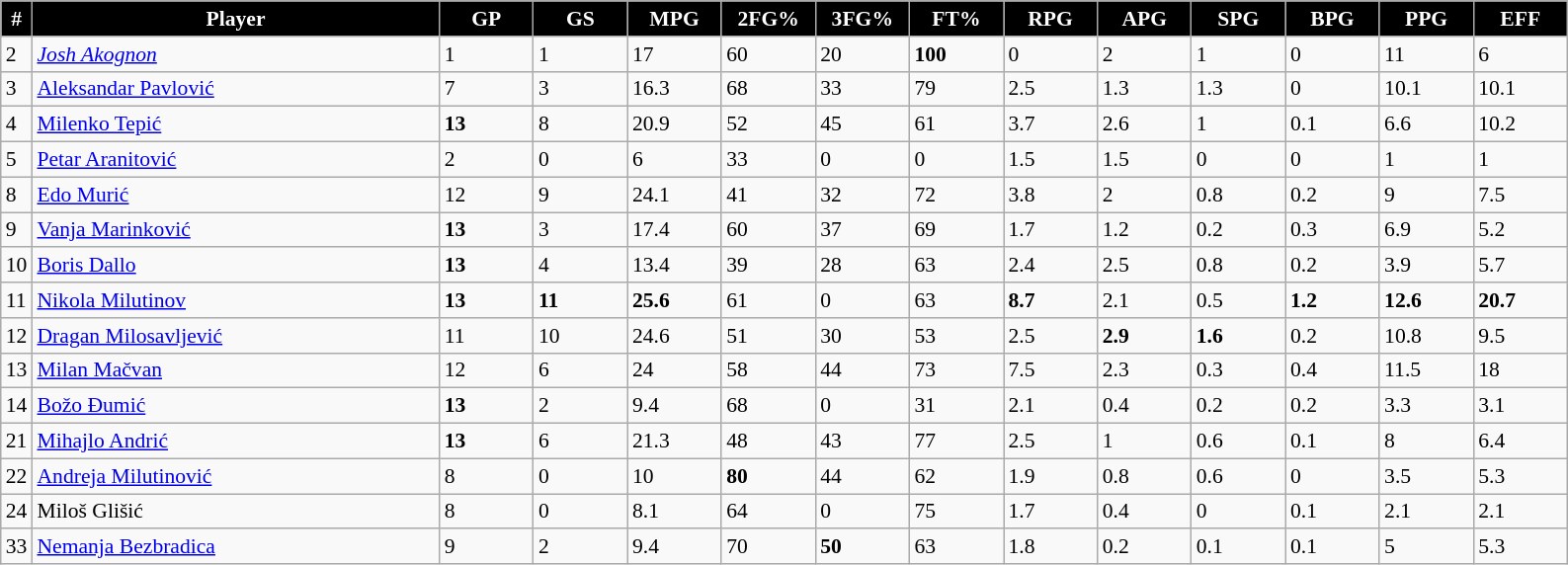<table class="wikitable sortable" style="font-size: 90%">
<tr>
<th style="background:black; color:white;" width="2%">#</th>
<th style="background:black; color:white;">Player</th>
<th style="background:black; color:white;" width="6%">GP</th>
<th style="background:black; color:white;" width="6%">GS</th>
<th style="background:black; color:white;" width="6%">MPG</th>
<th style="background:black; color:white;" width="6%">2FG%</th>
<th style="background:black; color:white;" width="6%">3FG%</th>
<th style="background:black; color:white;" width="6%">FT%</th>
<th style="background:black; color:white;" width="6%">RPG</th>
<th style="background:black; color:white;" width="6%">APG</th>
<th style="background:black; color:white;" width="6%">SPG</th>
<th style="background:black; color:white;" width="6%">BPG</th>
<th style="background:black; color:white;" width="6%">PPG</th>
<th style="background:black; color:white;" width="6%">EFF</th>
</tr>
<tr>
<td>2</td>
<td> <em><a href='#'>Josh Akognon</a></em></td>
<td>1</td>
<td>1</td>
<td>17</td>
<td>60</td>
<td>20</td>
<td><strong>100</strong></td>
<td>0</td>
<td>2</td>
<td>1</td>
<td>0</td>
<td>11</td>
<td>6</td>
</tr>
<tr>
<td>3</td>
<td> <a href='#'>Aleksandar Pavlović</a></td>
<td>7</td>
<td>3</td>
<td>16.3</td>
<td>68</td>
<td>33</td>
<td>79</td>
<td>2.5</td>
<td>1.3</td>
<td>1.3</td>
<td>0</td>
<td>10.1</td>
<td>10.1</td>
</tr>
<tr>
<td>4</td>
<td> <a href='#'>Milenko Tepić</a></td>
<td><strong>13</strong></td>
<td>8</td>
<td>20.9</td>
<td>52</td>
<td>45</td>
<td>61</td>
<td>3.7</td>
<td>2.6</td>
<td>1</td>
<td>0.1</td>
<td>6.6</td>
<td>10.2</td>
</tr>
<tr>
<td>5</td>
<td> <a href='#'>Petar Aranitović</a></td>
<td>2</td>
<td>0</td>
<td>6</td>
<td>33</td>
<td>0</td>
<td>0</td>
<td>1.5</td>
<td>1.5</td>
<td>0</td>
<td>0</td>
<td>1</td>
<td>1</td>
</tr>
<tr>
<td>8</td>
<td> <a href='#'>Edo Murić</a></td>
<td>12</td>
<td>9</td>
<td>24.1</td>
<td>41</td>
<td>32</td>
<td>72</td>
<td>3.8</td>
<td>2</td>
<td>0.8</td>
<td>0.2</td>
<td>9</td>
<td>7.5</td>
</tr>
<tr>
<td>9</td>
<td> <a href='#'>Vanja Marinković</a></td>
<td><strong>13</strong></td>
<td>3</td>
<td>17.4</td>
<td>60</td>
<td>37</td>
<td>69</td>
<td>1.7</td>
<td>1.2</td>
<td>0.2</td>
<td>0.3</td>
<td>6.9</td>
<td>5.2</td>
</tr>
<tr>
<td>10</td>
<td> <a href='#'>Boris Dallo</a></td>
<td><strong>13</strong></td>
<td>4</td>
<td>13.4</td>
<td>39</td>
<td>28</td>
<td>63</td>
<td>2.4</td>
<td>2.5</td>
<td>0.8</td>
<td>0.2</td>
<td>3.9</td>
<td>5.7</td>
</tr>
<tr>
<td>11</td>
<td> <a href='#'>Nikola Milutinov</a></td>
<td><strong>13</strong></td>
<td><strong>11</strong></td>
<td><strong>25.6</strong></td>
<td>61</td>
<td>0</td>
<td>63</td>
<td><strong>8.7</strong></td>
<td>2.1</td>
<td>0.5</td>
<td><strong>1.2</strong></td>
<td><strong>12.6</strong></td>
<td><strong>20.7</strong></td>
</tr>
<tr>
<td>12</td>
<td> <a href='#'>Dragan Milosavljević</a></td>
<td>11</td>
<td>10</td>
<td>24.6</td>
<td>51</td>
<td>30</td>
<td>53</td>
<td>2.5</td>
<td><strong>2.9</strong></td>
<td><strong>1.6</strong></td>
<td>0.2</td>
<td>10.8</td>
<td>9.5</td>
</tr>
<tr>
<td>13</td>
<td> <a href='#'>Milan Mačvan</a></td>
<td>12</td>
<td>6</td>
<td>24</td>
<td>58</td>
<td>44</td>
<td>73</td>
<td>7.5</td>
<td>2.3</td>
<td>0.3</td>
<td>0.4</td>
<td>11.5</td>
<td>18</td>
</tr>
<tr>
<td>14</td>
<td> <a href='#'>Božo Đumić</a></td>
<td><strong>13</strong></td>
<td>2</td>
<td>9.4</td>
<td>68</td>
<td>0</td>
<td>31</td>
<td>2.1</td>
<td>0.4</td>
<td>0.2</td>
<td>0.2</td>
<td>3.3</td>
<td>3.1</td>
</tr>
<tr>
<td>21</td>
<td> <a href='#'>Mihajlo Andrić</a></td>
<td><strong>13</strong></td>
<td>6</td>
<td>21.3</td>
<td>48</td>
<td>43</td>
<td>77</td>
<td>2.5</td>
<td>1</td>
<td>0.6</td>
<td>0.1</td>
<td>8</td>
<td>6.4</td>
</tr>
<tr>
<td>22</td>
<td> <a href='#'>Andreja Milutinović</a></td>
<td>8</td>
<td>0</td>
<td>10</td>
<td><strong>80</strong></td>
<td>44</td>
<td>62</td>
<td>1.9</td>
<td>0.8</td>
<td>0.6</td>
<td>0</td>
<td>3.5</td>
<td>5.3</td>
</tr>
<tr>
<td>24</td>
<td> Miloš Glišić</td>
<td>8</td>
<td>0</td>
<td>8.1</td>
<td>64</td>
<td>0</td>
<td>75</td>
<td>1.7</td>
<td>0.4</td>
<td>0</td>
<td>0.1</td>
<td>2.1</td>
<td>2.1</td>
</tr>
<tr>
<td>33</td>
<td> <a href='#'>Nemanja Bezbradica</a></td>
<td>9</td>
<td>2</td>
<td>9.4</td>
<td>70</td>
<td><strong>50</strong></td>
<td>63</td>
<td>1.8</td>
<td>0.2</td>
<td>0.1</td>
<td>0.1</td>
<td>5</td>
<td>5.3</td>
</tr>
</table>
